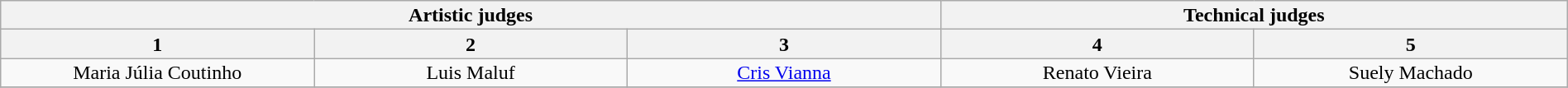<table class="wikitable" style="font-size:100%; line-height:16px; text-align:center" width="100%">
<tr>
<th colspan=3>Artistic judges</th>
<th colspan=2>Technical judges</th>
</tr>
<tr>
<th>1</th>
<th>2</th>
<th>3</th>
<th>4</th>
<th>5</th>
</tr>
<tr>
<td width=150>Maria Júlia Coutinho</td>
<td width=150>Luis Maluf</td>
<td width=150><a href='#'>Cris Vianna</a></td>
<td width=150>Renato Vieira</td>
<td width=150>Suely Machado</td>
</tr>
<tr>
</tr>
</table>
